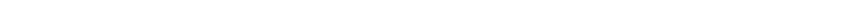<table style="width:88%; text-align:center;">
<tr style="color:white;">
<td style="background:"><strong>5</strong></td>
<td style="background:"><strong>23</strong></td>
</tr>
</table>
